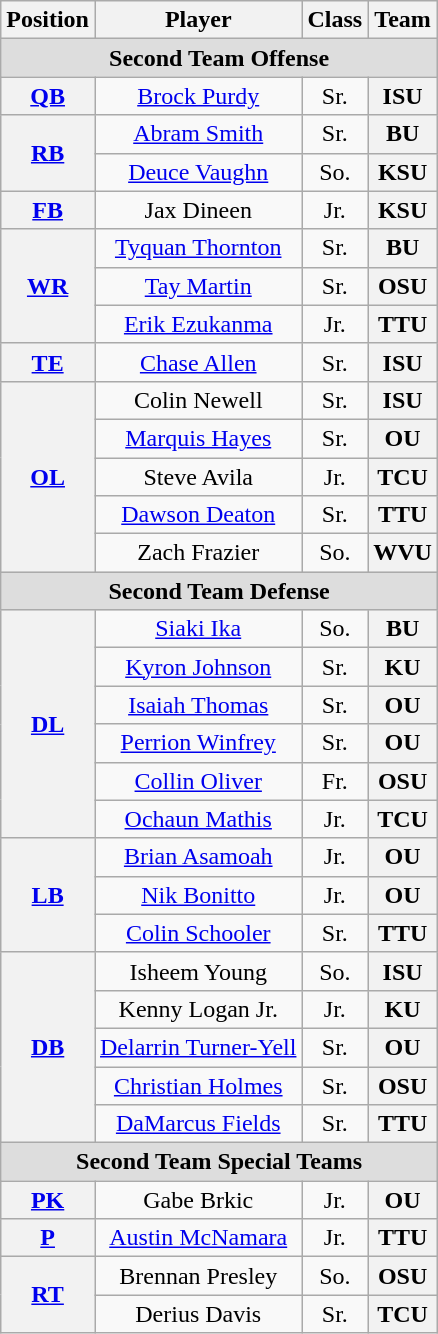<table class="wikitable">
<tr>
<th>Position</th>
<th>Player</th>
<th>Class</th>
<th>Team</th>
</tr>
<tr>
<td colspan="4" style="text-align:center; background:#ddd;"><strong>Second Team Offense</strong></td>
</tr>
<tr style="text-align:center;">
<th rowspan="1"><a href='#'>QB</a></th>
<td><a href='#'>Brock Purdy</a></td>
<td>Sr.</td>
<th>ISU</th>
</tr>
<tr style="text-align:center;">
<th rowspan="2"><a href='#'>RB</a></th>
<td><a href='#'>Abram Smith</a></td>
<td>Sr.</td>
<th>BU</th>
</tr>
<tr style="text-align:center;">
<td><a href='#'>Deuce Vaughn</a></td>
<td>So.</td>
<th>KSU</th>
</tr>
<tr style="text-align:center;">
<th rowspan="1"><a href='#'>FB</a></th>
<td>Jax Dineen</td>
<td>Jr.</td>
<th>KSU</th>
</tr>
<tr style="text-align:center;">
<th rowspan="3"><a href='#'>WR</a></th>
<td><a href='#'>Tyquan Thornton</a></td>
<td>Sr.</td>
<th>BU</th>
</tr>
<tr style="text-align:center;">
<td><a href='#'>Tay Martin</a></td>
<td>Sr.</td>
<th>OSU</th>
</tr>
<tr style="text-align:center;">
<td><a href='#'>Erik Ezukanma</a></td>
<td>Jr.</td>
<th>TTU</th>
</tr>
<tr style="text-align:center;">
<th rowspan="1"><a href='#'>TE</a></th>
<td><a href='#'>Chase Allen</a></td>
<td>Sr.</td>
<th>ISU</th>
</tr>
<tr style="text-align:center;">
<th rowspan="5"><a href='#'>OL</a></th>
<td>Colin Newell</td>
<td>Sr.</td>
<th>ISU</th>
</tr>
<tr style="text-align:center;">
<td><a href='#'>Marquis Hayes</a></td>
<td>Sr.</td>
<th>OU</th>
</tr>
<tr style="text-align:center;">
<td>Steve Avila</td>
<td>Jr.</td>
<th>TCU</th>
</tr>
<tr style="text-align:center;">
<td><a href='#'>Dawson Deaton</a></td>
<td>Sr.</td>
<th>TTU</th>
</tr>
<tr style="text-align:center;">
<td>Zach Frazier</td>
<td>So.</td>
<th>WVU</th>
</tr>
<tr style="text-align:center;">
<td colspan="4" style="text-align:center; background:#ddd;"><strong>Second Team Defense</strong></td>
</tr>
<tr style="text-align:center;">
<th rowspan="6"><a href='#'>DL</a></th>
<td><a href='#'>Siaki Ika</a></td>
<td>So.</td>
<th>BU</th>
</tr>
<tr style="text-align:center;">
<td><a href='#'>Kyron Johnson</a></td>
<td>Sr.</td>
<th>KU</th>
</tr>
<tr style="text-align:center;">
<td><a href='#'>Isaiah Thomas</a></td>
<td>Sr.</td>
<th>OU</th>
</tr>
<tr style="text-align:center;">
<td><a href='#'>Perrion Winfrey</a></td>
<td>Sr.</td>
<th>OU</th>
</tr>
<tr style="text-align:center;">
<td><a href='#'>Collin Oliver</a></td>
<td>Fr.</td>
<th>OSU</th>
</tr>
<tr style="text-align:center;">
<td><a href='#'>Ochaun Mathis</a></td>
<td>Jr.</td>
<th>TCU</th>
</tr>
<tr style="text-align:center;">
<th rowspan="3"><a href='#'>LB</a></th>
<td><a href='#'>Brian Asamoah</a></td>
<td>Jr.</td>
<th>OU</th>
</tr>
<tr style="text-align:center;">
<td><a href='#'>Nik Bonitto</a></td>
<td>Jr.</td>
<th>OU</th>
</tr>
<tr style="text-align:center;">
<td><a href='#'>Colin Schooler</a></td>
<td>Sr.</td>
<th>TTU</th>
</tr>
<tr style="text-align:center;">
<th rowspan="5"><a href='#'>DB</a></th>
<td>Isheem Young</td>
<td>So.</td>
<th>ISU</th>
</tr>
<tr style="text-align:center;">
<td>Kenny Logan Jr.</td>
<td>Jr.</td>
<th>KU</th>
</tr>
<tr style="text-align:center;">
<td><a href='#'>Delarrin Turner-Yell</a></td>
<td>Sr.</td>
<th>OU</th>
</tr>
<tr style="text-align:center;">
<td><a href='#'>Christian Holmes</a></td>
<td>Sr.</td>
<th>OSU</th>
</tr>
<tr style="text-align:center;">
<td><a href='#'>DaMarcus Fields</a></td>
<td>Sr.</td>
<th>TTU</th>
</tr>
<tr>
<td colspan="4" style="text-align:center; background:#ddd;"><strong>Second Team Special Teams</strong></td>
</tr>
<tr style="text-align:center;">
<th rowspan="1"><a href='#'>PK</a></th>
<td>Gabe Brkic</td>
<td>Jr.</td>
<th>OU</th>
</tr>
<tr style="text-align:center;">
<th rowspan="1"><a href='#'>P</a></th>
<td><a href='#'>Austin McNamara</a></td>
<td>Jr.</td>
<th>TTU</th>
</tr>
<tr style="text-align:center;">
<th rowspan="2"><a href='#'>RT</a></th>
<td>Brennan Presley</td>
<td>So.</td>
<th>OSU</th>
</tr>
<tr style="text-align:center;">
<td>Derius Davis</td>
<td>Sr.</td>
<th>TCU</th>
</tr>
</table>
